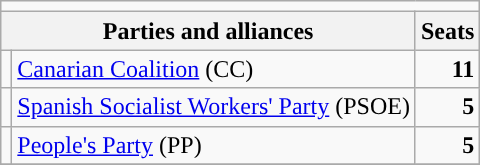<table class="wikitable" style="text-align:right;">
<tr>
<td colspan="7"></td>
</tr>
<tr>
<th colspan="2">Parties and alliances</th>
<th colspan="2">Seats</th>
</tr>
<tr>
<td style="color:inherit;background:"></td>
<td align="left"><a href='#'>Canarian Coalition</a> (CC)</td>
<td><strong>11</strong></td>
</tr>
<tr>
<td style="color:inherit;background:"></td>
<td align="left"><a href='#'>Spanish Socialist Workers' Party</a> (PSOE)</td>
<td><strong>5</strong></td>
</tr>
<tr>
<td style="color:inherit;background:"></td>
<td align="left"><a href='#'>People's Party</a> (PP)</td>
<td><strong>5</strong></td>
</tr>
<tr>
</tr>
</table>
